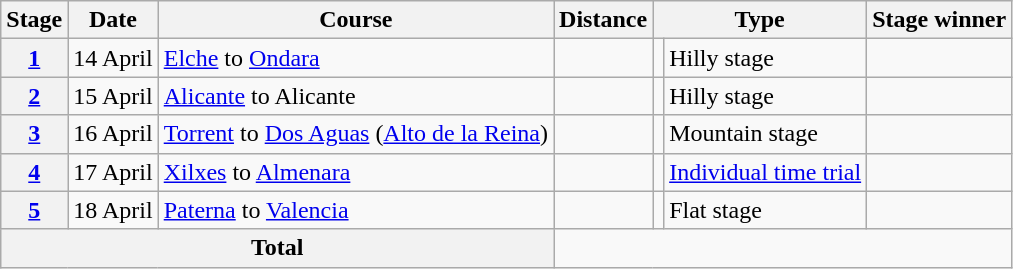<table class="wikitable">
<tr>
<th scope="col">Stage</th>
<th scope="col">Date</th>
<th scope="col">Course</th>
<th scope="col">Distance</th>
<th scope="col" colspan="2">Type</th>
<th scope="col">Stage winner</th>
</tr>
<tr>
<th scope="row"><a href='#'>1</a></th>
<td style="text-align:center;">14 April</td>
<td><a href='#'>Elche</a> to <a href='#'>Ondara</a></td>
<td style="text-align:center;"></td>
<td></td>
<td>Hilly stage</td>
<td></td>
</tr>
<tr>
<th scope="row"><a href='#'>2</a></th>
<td style="text-align:center;">15 April</td>
<td><a href='#'>Alicante</a> to Alicante</td>
<td style="text-align:center;"></td>
<td></td>
<td>Hilly stage</td>
<td></td>
</tr>
<tr>
<th scope="row"><a href='#'>3</a></th>
<td style="text-align:center;">16 April</td>
<td><a href='#'>Torrent</a> to <a href='#'>Dos Aguas</a> (<a href='#'>Alto de la Reina</a>)</td>
<td style="text-align:center;"></td>
<td></td>
<td>Mountain stage</td>
<td></td>
</tr>
<tr>
<th scope="row"><a href='#'>4</a></th>
<td style="text-align:center;">17 April</td>
<td><a href='#'>Xilxes</a> to <a href='#'>Almenara</a></td>
<td style="text-align:center;"></td>
<td></td>
<td><a href='#'>Individual time trial</a></td>
<td></td>
</tr>
<tr>
<th scope="row"><a href='#'>5</a></th>
<td style="text-align:center;">18 April</td>
<td><a href='#'>Paterna</a> to <a href='#'>Valencia</a></td>
<td style="text-align:center;"></td>
<td></td>
<td>Flat stage</td>
<td></td>
</tr>
<tr>
<th colspan="3">Total</th>
<td colspan="5" style="text-align:center;"></td>
</tr>
</table>
